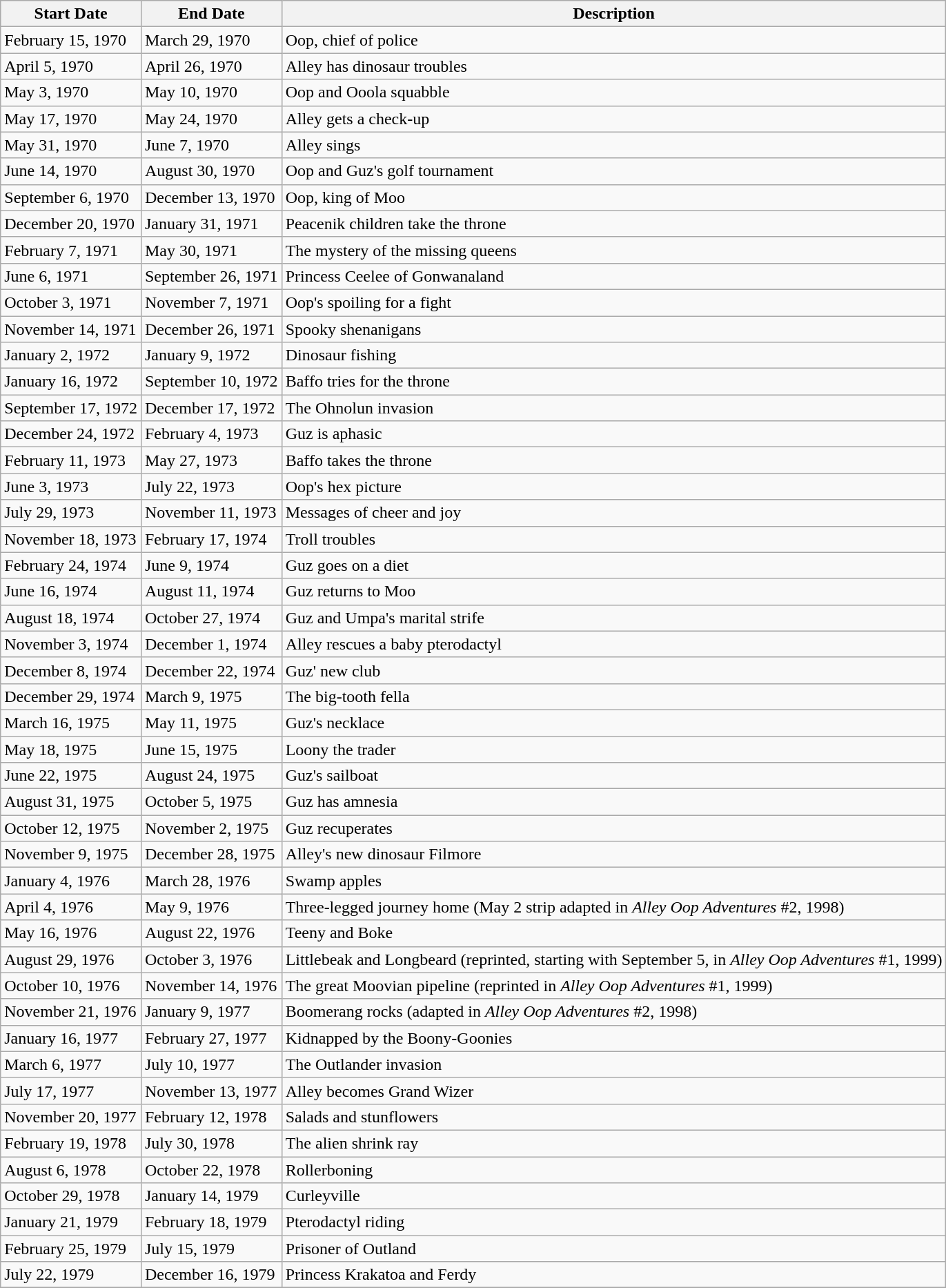<table class="wikitable">
<tr>
<th>Start Date</th>
<th>End Date</th>
<th>Description</th>
</tr>
<tr>
<td>February 15, 1970</td>
<td>March 29, 1970</td>
<td>Oop, chief of police</td>
</tr>
<tr>
<td>April 5, 1970</td>
<td>April 26, 1970</td>
<td>Alley has dinosaur troubles</td>
</tr>
<tr>
<td>May 3, 1970</td>
<td>May 10, 1970</td>
<td>Oop and Ooola squabble</td>
</tr>
<tr>
<td>May 17, 1970</td>
<td>May 24, 1970</td>
<td>Alley gets a check-up</td>
</tr>
<tr>
<td>May 31, 1970</td>
<td>June 7, 1970</td>
<td>Alley sings</td>
</tr>
<tr>
<td>June 14, 1970</td>
<td>August 30, 1970</td>
<td>Oop and Guz's golf tournament</td>
</tr>
<tr>
<td>September 6, 1970</td>
<td>December 13, 1970</td>
<td>Oop, king of Moo</td>
</tr>
<tr>
<td>December 20, 1970</td>
<td>January 31, 1971</td>
<td>Peacenik children take the throne</td>
</tr>
<tr>
<td>February 7, 1971</td>
<td>May 30, 1971</td>
<td>The mystery of the missing queens</td>
</tr>
<tr>
<td>June 6, 1971</td>
<td>September 26, 1971</td>
<td>Princess Ceelee of Gonwanaland</td>
</tr>
<tr>
<td>October 3, 1971</td>
<td>November 7, 1971</td>
<td>Oop's spoiling for a fight</td>
</tr>
<tr>
<td>November 14, 1971</td>
<td>December 26, 1971</td>
<td>Spooky shenanigans</td>
</tr>
<tr>
<td>January 2, 1972</td>
<td>January 9, 1972</td>
<td>Dinosaur fishing</td>
</tr>
<tr>
<td>January 16, 1972</td>
<td>September 10, 1972</td>
<td>Baffo tries for the throne</td>
</tr>
<tr>
<td>September 17, 1972</td>
<td>December 17, 1972</td>
<td>The Ohnolun invasion</td>
</tr>
<tr>
<td>December 24, 1972</td>
<td>February 4, 1973</td>
<td>Guz is aphasic</td>
</tr>
<tr>
<td>February 11, 1973</td>
<td>May 27, 1973</td>
<td>Baffo takes the throne</td>
</tr>
<tr>
<td>June 3, 1973</td>
<td>July 22, 1973</td>
<td>Oop's hex picture</td>
</tr>
<tr>
<td>July 29, 1973</td>
<td>November 11, 1973</td>
<td>Messages of cheer and joy</td>
</tr>
<tr>
<td>November 18, 1973</td>
<td>February 17, 1974</td>
<td>Troll troubles</td>
</tr>
<tr>
<td>February 24, 1974</td>
<td>June 9, 1974</td>
<td>Guz goes on a diet</td>
</tr>
<tr>
<td>June 16, 1974</td>
<td>August 11, 1974</td>
<td>Guz returns to Moo</td>
</tr>
<tr>
<td>August 18, 1974</td>
<td>October 27, 1974</td>
<td>Guz and Umpa's marital strife</td>
</tr>
<tr>
<td>November 3, 1974</td>
<td>December 1, 1974</td>
<td>Alley rescues a baby pterodactyl</td>
</tr>
<tr>
<td>December 8, 1974</td>
<td>December 22, 1974</td>
<td>Guz' new club</td>
</tr>
<tr>
<td>December 29, 1974</td>
<td>March 9, 1975</td>
<td>The big-tooth fella</td>
</tr>
<tr>
<td>March 16, 1975</td>
<td>May 11, 1975</td>
<td>Guz's necklace</td>
</tr>
<tr>
<td>May 18, 1975</td>
<td>June 15, 1975</td>
<td>Loony the trader</td>
</tr>
<tr>
<td>June 22, 1975</td>
<td>August 24, 1975</td>
<td>Guz's sailboat</td>
</tr>
<tr>
<td>August 31, 1975</td>
<td>October 5, 1975</td>
<td>Guz has amnesia</td>
</tr>
<tr>
<td>October 12, 1975</td>
<td>November 2, 1975</td>
<td>Guz recuperates</td>
</tr>
<tr>
<td>November 9, 1975</td>
<td>December 28, 1975</td>
<td>Alley's new dinosaur Filmore</td>
</tr>
<tr>
<td>January 4, 1976</td>
<td>March 28, 1976</td>
<td>Swamp apples</td>
</tr>
<tr>
<td>April 4, 1976</td>
<td>May 9, 1976</td>
<td>Three-legged journey home (May 2 strip adapted in <em>Alley Oop Adventures</em> #2, 1998)</td>
</tr>
<tr>
<td>May 16, 1976</td>
<td>August 22, 1976</td>
<td>Teeny and Boke</td>
</tr>
<tr>
<td>August 29, 1976</td>
<td>October 3, 1976</td>
<td>Littlebeak and Longbeard (reprinted, starting with September 5, in <em>Alley Oop Adventures</em> #1, 1999)</td>
</tr>
<tr>
<td>October 10, 1976</td>
<td>November 14, 1976</td>
<td>The great Moovian pipeline (reprinted in <em>Alley Oop Adventures</em> #1, 1999)</td>
</tr>
<tr>
<td>November 21, 1976</td>
<td>January 9, 1977</td>
<td>Boomerang rocks (adapted in <em>Alley Oop Adventures</em> #2, 1998)</td>
</tr>
<tr>
<td>January 16, 1977</td>
<td>February 27, 1977</td>
<td>Kidnapped by the Boony-Goonies</td>
</tr>
<tr>
<td>March 6, 1977</td>
<td>July 10, 1977</td>
<td>The Outlander invasion</td>
</tr>
<tr>
<td>July 17, 1977</td>
<td>November 13, 1977</td>
<td>Alley becomes Grand Wizer</td>
</tr>
<tr>
<td>November 20, 1977</td>
<td>February 12, 1978</td>
<td>Salads and stunflowers</td>
</tr>
<tr>
<td>February 19, 1978</td>
<td>July 30, 1978</td>
<td>The alien shrink ray</td>
</tr>
<tr>
<td>August 6, 1978</td>
<td>October 22, 1978</td>
<td>Rollerboning</td>
</tr>
<tr>
<td>October 29, 1978</td>
<td>January 14, 1979</td>
<td>Curleyville</td>
</tr>
<tr>
<td>January 21, 1979</td>
<td>February 18, 1979</td>
<td>Pterodactyl riding</td>
</tr>
<tr>
<td>February 25, 1979</td>
<td>July 15, 1979</td>
<td>Prisoner of Outland</td>
</tr>
<tr>
<td>July 22, 1979</td>
<td>December 16, 1979</td>
<td>Princess Krakatoa and Ferdy</td>
</tr>
<tr>
</tr>
</table>
